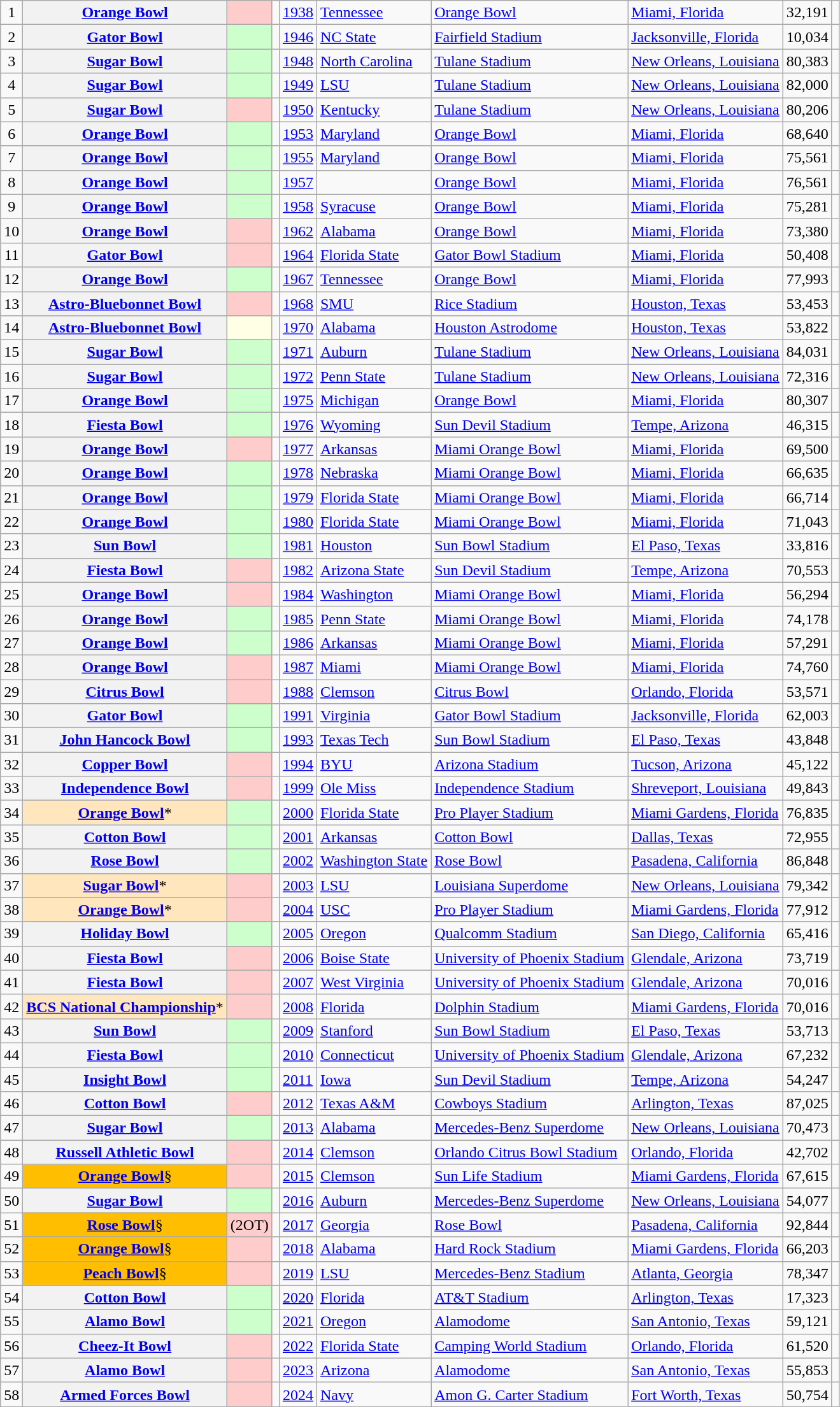<table class="wikitable sortable">
<tr>
<td style="text-align:center;">1</td>
<th scope="row"><a href='#'>Orange Bowl</a></th>
<td style="background:#fcc;"></td>
<td></td>
<td><a href='#'>1938</a></td>
<td><a href='#'>Tennessee</a></td>
<td><a href='#'>Orange Bowl</a></td>
<td><a href='#'>Miami, Florida</a></td>
<td>32,191</td>
<td></td>
</tr>
<tr>
<td style="text-align:center;">2</td>
<th scope="row"><a href='#'>Gator Bowl</a></th>
<td style="background:#cfc;"></td>
<td></td>
<td><a href='#'>1946</a></td>
<td><a href='#'>NC State</a></td>
<td><a href='#'>Fairfield Stadium</a></td>
<td><a href='#'>Jacksonville, Florida</a></td>
<td>10,034</td>
<td></td>
</tr>
<tr>
<td style="text-align:center;">3</td>
<th scope="row"><a href='#'>Sugar Bowl</a></th>
<td style="background:#cfc;"></td>
<td></td>
<td><a href='#'>1948</a></td>
<td><a href='#'>North Carolina</a></td>
<td><a href='#'>Tulane Stadium</a></td>
<td><a href='#'>New Orleans, Louisiana</a></td>
<td>80,383</td>
<td></td>
</tr>
<tr>
<td style="text-align:center;">4</td>
<th scope="row"><a href='#'>Sugar Bowl</a></th>
<td style="background:#cfc;"></td>
<td></td>
<td><a href='#'>1949</a></td>
<td><a href='#'>LSU</a></td>
<td><a href='#'>Tulane Stadium</a></td>
<td><a href='#'>New Orleans, Louisiana</a></td>
<td>82,000</td>
<td></td>
</tr>
<tr>
<td style="text-align:center;">5</td>
<th scope="row"><a href='#'>Sugar Bowl</a></th>
<td style="background:#fcc;"></td>
<td></td>
<td><a href='#'>1950</a></td>
<td><a href='#'>Kentucky</a></td>
<td><a href='#'>Tulane Stadium</a></td>
<td><a href='#'>New Orleans, Louisiana</a></td>
<td>80,206</td>
<td></td>
</tr>
<tr>
<td style="text-align:center;">6</td>
<th scope="row"><a href='#'>Orange Bowl</a></th>
<td style="background:#cfc;"></td>
<td></td>
<td><a href='#'>1953</a></td>
<td><a href='#'>Maryland</a></td>
<td><a href='#'>Orange Bowl</a></td>
<td><a href='#'>Miami, Florida</a></td>
<td>68,640</td>
<td></td>
</tr>
<tr>
<td style="text-align:center;">7</td>
<th scope="row"><a href='#'>Orange Bowl</a></th>
<td style="background:#cfc;"></td>
<td></td>
<td><a href='#'>1955</a></td>
<td><a href='#'>Maryland</a></td>
<td><a href='#'>Orange Bowl</a></td>
<td><a href='#'>Miami, Florida</a></td>
<td>75,561</td>
<td></td>
</tr>
<tr>
<td style="text-align:center;">8</td>
<th scope="row"><a href='#'>Orange Bowl</a></th>
<td style="background:#cfc;"></td>
<td></td>
<td><a href='#'>1957</a></td>
<td></td>
<td><a href='#'>Orange Bowl</a></td>
<td><a href='#'>Miami, Florida</a></td>
<td>76,561</td>
<td></td>
</tr>
<tr>
<td style="text-align:center;">9</td>
<th scope="row"><a href='#'>Orange Bowl</a></th>
<td style="background:#cfc;"></td>
<td></td>
<td><a href='#'>1958</a></td>
<td><a href='#'>Syracuse</a></td>
<td><a href='#'>Orange Bowl</a></td>
<td><a href='#'>Miami, Florida</a></td>
<td>75,281</td>
<td></td>
</tr>
<tr>
<td style="text-align:center;">10</td>
<th scope="row"><a href='#'>Orange Bowl</a></th>
<td style="background:#fcc;"></td>
<td></td>
<td><a href='#'>1962</a></td>
<td><a href='#'>Alabama</a></td>
<td><a href='#'>Orange Bowl</a></td>
<td><a href='#'>Miami, Florida</a></td>
<td>73,380</td>
<td></td>
</tr>
<tr>
<td style="text-align:center;">11</td>
<th scope="row"><a href='#'>Gator Bowl</a></th>
<td style="background:#fcc;"></td>
<td></td>
<td><a href='#'>1964</a></td>
<td><a href='#'>Florida State</a></td>
<td><a href='#'>Gator Bowl Stadium</a></td>
<td><a href='#'>Miami, Florida</a></td>
<td>50,408</td>
<td></td>
</tr>
<tr>
<td style="text-align:center;">12</td>
<th scope="row"><a href='#'>Orange Bowl</a></th>
<td style="background:#cfc;"></td>
<td></td>
<td><a href='#'>1967</a></td>
<td><a href='#'>Tennessee</a></td>
<td><a href='#'>Orange Bowl</a></td>
<td><a href='#'>Miami, Florida</a></td>
<td>77,993</td>
<td></td>
</tr>
<tr>
<td style="text-align:center;">13</td>
<th scope="row"><a href='#'>Astro-Bluebonnet Bowl</a></th>
<td style="background:#fcc;"></td>
<td></td>
<td><a href='#'>1968</a></td>
<td><a href='#'>SMU</a></td>
<td><a href='#'>Rice Stadium</a></td>
<td><a href='#'>Houston, Texas</a></td>
<td>53,453</td>
<td></td>
</tr>
<tr>
<td style="text-align:center;">14</td>
<th scope="row"><a href='#'>Astro-Bluebonnet Bowl</a></th>
<td style="background:#ffffe6;"></td>
<td></td>
<td><a href='#'>1970</a></td>
<td><a href='#'>Alabama</a></td>
<td><a href='#'>Houston Astrodome</a></td>
<td><a href='#'>Houston, Texas</a></td>
<td>53,822</td>
<td></td>
</tr>
<tr>
<td style="text-align:center;">15</td>
<th scope="row"><a href='#'>Sugar Bowl</a></th>
<td style="background:#cfc;"></td>
<td></td>
<td><a href='#'>1971</a></td>
<td><a href='#'>Auburn</a></td>
<td><a href='#'>Tulane Stadium</a></td>
<td><a href='#'>New Orleans, Louisiana</a></td>
<td>84,031</td>
<td></td>
</tr>
<tr>
<td style="text-align:center;">16</td>
<th scope="row"><a href='#'>Sugar Bowl</a></th>
<td style="background:#cfc;"></td>
<td></td>
<td><a href='#'>1972</a></td>
<td><a href='#'>Penn State</a></td>
<td><a href='#'>Tulane Stadium</a></td>
<td><a href='#'>New Orleans, Louisiana</a></td>
<td>72,316</td>
<td></td>
</tr>
<tr>
<td style="text-align:center;">17</td>
<th scope="row"><a href='#'>Orange Bowl</a></th>
<td style="background:#cfc;"></td>
<td></td>
<td><a href='#'>1975</a></td>
<td><a href='#'>Michigan</a></td>
<td><a href='#'>Orange Bowl</a></td>
<td><a href='#'>Miami, Florida</a></td>
<td>80,307</td>
<td></td>
</tr>
<tr>
<td style="text-align:center;">18</td>
<th scope="row"><a href='#'>Fiesta Bowl</a></th>
<td style="background:#cfc;"></td>
<td></td>
<td><a href='#'>1976</a></td>
<td><a href='#'>Wyoming</a></td>
<td><a href='#'>Sun Devil Stadium</a></td>
<td><a href='#'>Tempe, Arizona</a></td>
<td>46,315</td>
<td></td>
</tr>
<tr>
<td style="text-align:center;">19</td>
<th scope="row"><a href='#'>Orange Bowl</a></th>
<td style="background:#fcc;"></td>
<td></td>
<td><a href='#'>1977</a></td>
<td><a href='#'>Arkansas</a></td>
<td><a href='#'>Miami Orange Bowl</a></td>
<td><a href='#'>Miami, Florida</a></td>
<td>69,500</td>
<td></td>
</tr>
<tr>
<td style="text-align:center;">20</td>
<th scope="row"><a href='#'>Orange Bowl</a></th>
<td style="background:#cfc;"></td>
<td></td>
<td><a href='#'>1978</a></td>
<td><a href='#'>Nebraska</a></td>
<td><a href='#'>Miami Orange Bowl</a></td>
<td><a href='#'>Miami, Florida</a></td>
<td>66,635</td>
<td></td>
</tr>
<tr>
<td style="text-align:center;">21</td>
<th scope="row"><a href='#'>Orange Bowl</a></th>
<td style="background:#cfc;"></td>
<td></td>
<td><a href='#'>1979</a></td>
<td><a href='#'>Florida State</a></td>
<td><a href='#'>Miami Orange Bowl</a></td>
<td><a href='#'>Miami, Florida</a></td>
<td>66,714</td>
<td></td>
</tr>
<tr>
<td style="text-align:center;">22</td>
<th scope="row"><a href='#'>Orange Bowl</a></th>
<td style="background:#cfc;"></td>
<td></td>
<td><a href='#'>1980</a></td>
<td><a href='#'>Florida State</a></td>
<td><a href='#'>Miami Orange Bowl</a></td>
<td><a href='#'>Miami, Florida</a></td>
<td>71,043</td>
<td></td>
</tr>
<tr>
<td style="text-align:center;">23</td>
<th scope="row"><a href='#'>Sun Bowl</a></th>
<td style="background:#cfc;"></td>
<td></td>
<td><a href='#'>1981</a></td>
<td><a href='#'>Houston</a></td>
<td><a href='#'>Sun Bowl Stadium</a></td>
<td><a href='#'>El Paso, Texas</a></td>
<td>33,816</td>
<td></td>
</tr>
<tr>
<td style="text-align:center;">24</td>
<th scope="row"><a href='#'>Fiesta Bowl</a></th>
<td style="background:#fcc;"></td>
<td></td>
<td><a href='#'>1982</a></td>
<td><a href='#'>Arizona State</a></td>
<td><a href='#'>Sun Devil Stadium</a></td>
<td><a href='#'>Tempe, Arizona</a></td>
<td>70,553</td>
<td></td>
</tr>
<tr>
<td style="text-align:center;">25</td>
<th scope="row"><a href='#'>Orange Bowl</a></th>
<td style="background:#fcc;"></td>
<td></td>
<td><a href='#'>1984</a></td>
<td><a href='#'>Washington</a></td>
<td><a href='#'>Miami Orange Bowl</a></td>
<td><a href='#'>Miami, Florida</a></td>
<td>56,294</td>
<td></td>
</tr>
<tr>
<td style="text-align:center;">26</td>
<th scope="row"><a href='#'>Orange Bowl</a></th>
<td style="background:#cfc;"></td>
<td></td>
<td><a href='#'>1985</a></td>
<td><a href='#'>Penn State</a></td>
<td><a href='#'>Miami Orange Bowl</a></td>
<td><a href='#'>Miami, Florida</a></td>
<td>74,178</td>
<td></td>
</tr>
<tr>
<td style="text-align:center;">27</td>
<th scope="row"><a href='#'>Orange Bowl</a></th>
<td style="background:#cfc;"></td>
<td></td>
<td><a href='#'>1986</a></td>
<td><a href='#'>Arkansas</a></td>
<td><a href='#'>Miami Orange Bowl</a></td>
<td><a href='#'>Miami, Florida</a></td>
<td>57,291</td>
<td></td>
</tr>
<tr>
<td style="text-align:center;">28</td>
<th scope="row"><a href='#'>Orange Bowl</a></th>
<td style="background:#fcc;"></td>
<td></td>
<td><a href='#'>1987</a></td>
<td><a href='#'>Miami</a></td>
<td><a href='#'>Miami Orange Bowl</a></td>
<td><a href='#'>Miami, Florida</a></td>
<td>74,760</td>
<td></td>
</tr>
<tr>
<td style="text-align:center;">29</td>
<th scope="row"><a href='#'>Citrus Bowl</a></th>
<td style="background:#fcc;"></td>
<td></td>
<td><a href='#'>1988</a></td>
<td><a href='#'>Clemson</a></td>
<td><a href='#'>Citrus Bowl</a></td>
<td><a href='#'>Orlando, Florida</a></td>
<td>53,571</td>
<td></td>
</tr>
<tr>
<td style="text-align:center;">30</td>
<th scope="row"><a href='#'>Gator Bowl</a></th>
<td style="background:#cfc;"></td>
<td></td>
<td><a href='#'>1991</a></td>
<td><a href='#'>Virginia</a></td>
<td><a href='#'>Gator Bowl Stadium</a></td>
<td><a href='#'>Jacksonville, Florida</a></td>
<td>62,003</td>
<td></td>
</tr>
<tr>
<td style="text-align:center;">31</td>
<th scope="row"><a href='#'>John Hancock Bowl</a></th>
<td style="background:#cfc;"></td>
<td></td>
<td><a href='#'>1993</a></td>
<td><a href='#'>Texas Tech</a></td>
<td><a href='#'>Sun Bowl Stadium</a></td>
<td><a href='#'>El Paso, Texas</a></td>
<td>43,848</td>
<td></td>
</tr>
<tr>
<td style="text-align:center;">32</td>
<th scope="row"><a href='#'>Copper Bowl</a></th>
<td style="background:#fcc;"></td>
<td></td>
<td><a href='#'>1994</a></td>
<td><a href='#'>BYU</a></td>
<td><a href='#'>Arizona Stadium</a></td>
<td><a href='#'>Tucson, Arizona</a></td>
<td>45,122</td>
<td></td>
</tr>
<tr>
<td style="text-align:center;">33</td>
<th scope="row"><a href='#'>Independence Bowl</a></th>
<td style="background:#fcc;"></td>
<td></td>
<td><a href='#'>1999</a></td>
<td><a href='#'>Ole Miss</a></td>
<td><a href='#'>Independence Stadium</a></td>
<td><a href='#'>Shreveport, Louisiana</a></td>
<td>49,843</td>
<td></td>
</tr>
<tr>
<td style="text-align:center;">34</td>
<td scope="row" align="center" bgcolor=#ffe6bd><strong><a href='#'>Orange Bowl</a></strong>*</td>
<td style="background:#cfc;"></td>
<td></td>
<td><a href='#'>2000</a></td>
<td><a href='#'>Florida State</a></td>
<td><a href='#'>Pro Player Stadium</a></td>
<td><a href='#'>Miami Gardens, Florida</a></td>
<td>76,835</td>
<td></td>
</tr>
<tr>
<td style="text-align:center;">35</td>
<th scope="row"><a href='#'>Cotton Bowl</a></th>
<td style="background:#cfc;"></td>
<td></td>
<td><a href='#'>2001</a></td>
<td><a href='#'>Arkansas</a></td>
<td><a href='#'>Cotton Bowl</a></td>
<td><a href='#'>Dallas, Texas</a></td>
<td>72,955</td>
<td></td>
</tr>
<tr>
<td style="text-align:center;">36</td>
<th scope="row"><a href='#'>Rose Bowl</a></th>
<td style="background:#cfc;"></td>
<td></td>
<td><a href='#'>2002</a></td>
<td><a href='#'>Washington State</a></td>
<td><a href='#'>Rose Bowl</a></td>
<td><a href='#'>Pasadena, California</a></td>
<td>86,848</td>
<td></td>
</tr>
<tr>
<td style="text-align:center;">37</td>
<td scope="row" align="center" bgcolor=#ffe6bd><strong><a href='#'>Sugar Bowl</a></strong>*</td>
<td style="background:#fcc;"></td>
<td></td>
<td><a href='#'>2003</a></td>
<td><a href='#'>LSU</a></td>
<td><a href='#'>Louisiana Superdome</a></td>
<td><a href='#'>New Orleans, Louisiana</a></td>
<td>79,342</td>
<td></td>
</tr>
<tr>
<td style="text-align:center;">38</td>
<td scope="row" align="center" bgcolor=#ffe6bd><strong><a href='#'>Orange Bowl</a></strong>*</td>
<td style="background:#fcc;"></td>
<td></td>
<td><a href='#'>2004</a></td>
<td><a href='#'>USC</a></td>
<td><a href='#'>Pro Player Stadium</a></td>
<td><a href='#'>Miami Gardens, Florida</a></td>
<td>77,912</td>
<td></td>
</tr>
<tr>
<td style="text-align:center;">39</td>
<th scope="row"><a href='#'>Holiday Bowl</a></th>
<td style="background:#cfc;"></td>
<td></td>
<td><a href='#'>2005</a></td>
<td><a href='#'>Oregon</a></td>
<td><a href='#'>Qualcomm Stadium</a></td>
<td><a href='#'>San Diego, California</a></td>
<td>65,416</td>
<td></td>
</tr>
<tr>
<td style="text-align:center;">40</td>
<th scope="row"><a href='#'>Fiesta Bowl</a></th>
<td style="background:#fcc;"></td>
<td></td>
<td><a href='#'>2006</a></td>
<td><a href='#'>Boise State</a></td>
<td><a href='#'>University of Phoenix Stadium</a></td>
<td><a href='#'>Glendale, Arizona</a></td>
<td>73,719</td>
<td></td>
</tr>
<tr>
<td style="text-align:center;">41</td>
<th scope="row"><a href='#'>Fiesta Bowl</a></th>
<td style="background:#fcc;"></td>
<td></td>
<td><a href='#'>2007</a></td>
<td><a href='#'>West Virginia</a></td>
<td><a href='#'>University of Phoenix Stadium</a></td>
<td><a href='#'>Glendale, Arizona</a></td>
<td>70,016</td>
<td></td>
</tr>
<tr>
<td style="text-align:center;">42</td>
<td scope="row" align="center" bgcolor=#ffe6bd><strong><a href='#'>BCS National Championship</a></strong>*</td>
<td style="background:#fcc;"></td>
<td></td>
<td><a href='#'>2008</a></td>
<td><a href='#'>Florida</a></td>
<td><a href='#'>Dolphin Stadium</a></td>
<td><a href='#'>Miami Gardens, Florida</a></td>
<td>70,016</td>
<td></td>
</tr>
<tr>
<td style="text-align:center;">43</td>
<th scope="row"><a href='#'>Sun Bowl</a></th>
<td style="background:#cfc;"></td>
<td></td>
<td><a href='#'>2009</a></td>
<td><a href='#'>Stanford</a></td>
<td><a href='#'>Sun Bowl Stadium</a></td>
<td><a href='#'>El Paso, Texas</a></td>
<td>53,713</td>
<td></td>
</tr>
<tr>
<td style="text-align:center;">44</td>
<th scope="row"><a href='#'>Fiesta Bowl</a></th>
<td style="background:#cfc;"></td>
<td></td>
<td><a href='#'>2010</a></td>
<td><a href='#'>Connecticut</a></td>
<td><a href='#'>University of Phoenix Stadium</a></td>
<td><a href='#'>Glendale, Arizona</a></td>
<td>67,232</td>
<td></td>
</tr>
<tr>
<td style="text-align:center;">45</td>
<th scope="row"><a href='#'>Insight Bowl</a></th>
<td style="background:#cfc;"></td>
<td></td>
<td><a href='#'>2011</a></td>
<td><a href='#'>Iowa</a></td>
<td><a href='#'>Sun Devil Stadium</a></td>
<td><a href='#'>Tempe, Arizona</a></td>
<td>54,247</td>
<td></td>
</tr>
<tr>
<td style="text-align:center;">46</td>
<th scope="row"><a href='#'>Cotton Bowl</a></th>
<td style="background:#fcc;"></td>
<td></td>
<td><a href='#'>2012</a></td>
<td><a href='#'>Texas A&M</a></td>
<td><a href='#'>Cowboys Stadium</a></td>
<td><a href='#'>Arlington, Texas</a></td>
<td>87,025</td>
<td></td>
</tr>
<tr>
<td style="text-align:center;">47</td>
<th scope="row"><a href='#'>Sugar Bowl</a></th>
<td style="background:#cfc;"></td>
<td></td>
<td><a href='#'>2013</a></td>
<td><a href='#'>Alabama</a></td>
<td><a href='#'>Mercedes-Benz Superdome</a></td>
<td><a href='#'>New Orleans, Louisiana</a></td>
<td>70,473</td>
<td></td>
</tr>
<tr>
<td style="text-align:center;">48</td>
<th scope="row"><a href='#'>Russell Athletic Bowl</a></th>
<td style="background:#fcc;"></td>
<td></td>
<td><a href='#'>2014</a></td>
<td><a href='#'>Clemson</a></td>
<td><a href='#'>Orlando Citrus Bowl Stadium</a></td>
<td><a href='#'>Orlando, Florida</a></td>
<td>42,702</td>
<td></td>
</tr>
<tr>
<td style="text-align:center;">49</td>
<td scope="row" style="text-align:center; background:#FFBF00;"><strong><a href='#'>Orange Bowl</a></strong>§</td>
<td style="background:#fcc;"></td>
<td></td>
<td><a href='#'>2015</a></td>
<td><a href='#'>Clemson</a></td>
<td><a href='#'>Sun Life Stadium</a></td>
<td><a href='#'>Miami Gardens, Florida</a></td>
<td>67,615</td>
<td></td>
</tr>
<tr>
<td style="text-align:center;">50</td>
<th scope="row"><a href='#'>Sugar Bowl</a></th>
<td style="background:#cfc;"></td>
<td></td>
<td><a href='#'>2016</a></td>
<td><a href='#'>Auburn</a></td>
<td><a href='#'>Mercedes-Benz Superdome</a></td>
<td><a href='#'>New Orleans, Louisiana</a></td>
<td>54,077</td>
<td></td>
</tr>
<tr>
<td style="text-align:center;">51</td>
<td scope="row" style="text-align:center; background:#FFBF00;"><strong><a href='#'>Rose Bowl</a></strong>§</td>
<td style="background:#fcc;"> (2OT)</td>
<td></td>
<td><a href='#'>2017</a></td>
<td><a href='#'>Georgia</a></td>
<td><a href='#'>Rose Bowl</a></td>
<td><a href='#'>Pasadena, California</a></td>
<td>92,844</td>
<td></td>
</tr>
<tr>
<td style="text-align:center;">52</td>
<td scope="row" style="text-align:center; background:#FFBF00;"><strong><a href='#'>Orange Bowl</a></strong>§</td>
<td style="background:#fcc;"></td>
<td></td>
<td><a href='#'>2018</a></td>
<td><a href='#'>Alabama</a></td>
<td><a href='#'>Hard Rock Stadium</a></td>
<td><a href='#'>Miami Gardens, Florida</a></td>
<td>66,203</td>
<td></td>
</tr>
<tr>
<td style="text-align:center;">53</td>
<td scope="row" style="text-align:center; background:#FFBF00;"><strong><a href='#'>Peach Bowl</a></strong>§</td>
<td style="background:#fcc;"></td>
<td></td>
<td><a href='#'>2019</a></td>
<td><a href='#'>LSU</a></td>
<td><a href='#'>Mercedes-Benz Stadium</a></td>
<td><a href='#'>Atlanta, Georgia</a></td>
<td>78,347</td>
<td></td>
</tr>
<tr>
<td style="text-align:center;">54</td>
<th scope="row"><a href='#'>Cotton Bowl</a></th>
<td style="background:#cfc;"]></td>
<td></td>
<td><a href='#'>2020</a></td>
<td><a href='#'>Florida</a></td>
<td><a href='#'>AT&T Stadium</a></td>
<td><a href='#'>Arlington, Texas</a></td>
<td>17,323</td>
<td></td>
</tr>
<tr>
<td style="text-align:center;">55</td>
<th scope="row"><a href='#'>Alamo Bowl</a></th>
<td style="background:#cfc;"]></td>
<td></td>
<td><a href='#'>2021</a></td>
<td><a href='#'>Oregon</a></td>
<td><a href='#'>Alamodome</a></td>
<td><a href='#'>San Antonio, Texas</a></td>
<td>59,121</td>
<td></td>
</tr>
<tr>
<td style="text-align:center;">56</td>
<th scope="row"><a href='#'>Cheez-It Bowl</a></th>
<td style="background:#fcc;"]></td>
<td></td>
<td><a href='#'>2022</a></td>
<td><a href='#'>Florida State</a></td>
<td><a href='#'>Camping World Stadium</a></td>
<td><a href='#'>Orlando, Florida</a></td>
<td>61,520</td>
<td></td>
</tr>
<tr>
<td style="text-align:center;">57</td>
<th scope="row"><a href='#'>Alamo Bowl</a></th>
<td style="background:#fcc;"]></td>
<td></td>
<td><a href='#'>2023</a></td>
<td><a href='#'>Arizona</a></td>
<td><a href='#'>Alamodome</a></td>
<td><a href='#'>San Antonio, Texas</a></td>
<td>55,853</td>
<td></td>
</tr>
<tr>
<td style="text-align:center">58</td>
<th scope="row"><a href='#'>Armed Forces Bowl</a></th>
<td style="background:#fcc;"></td>
<td></td>
<td><a href='#'>2024</a></td>
<td><a href='#'>Navy</a></td>
<td><a href='#'>Amon G. Carter Stadium</a></td>
<td><a href='#'>Fort Worth, Texas</a></td>
<td>50,754</td>
<td></td>
</tr>
</table>
